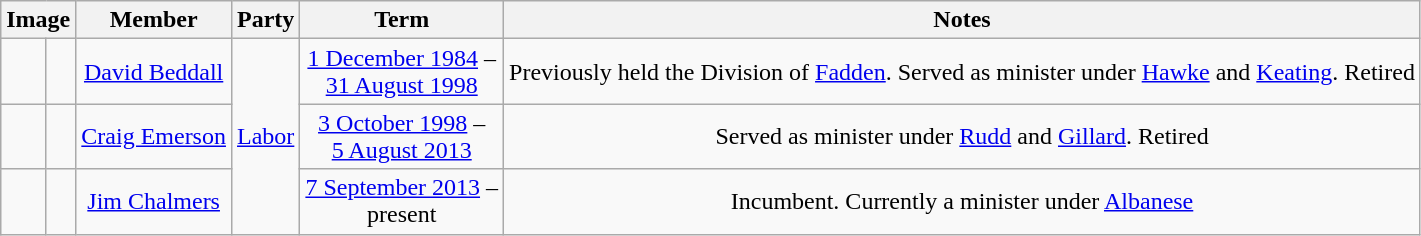<table class=wikitable style="text-align:center">
<tr>
<th colspan=2>Image</th>
<th>Member</th>
<th>Party</th>
<th>Term</th>
<th>Notes</th>
</tr>
<tr>
<td> </td>
<td></td>
<td><a href='#'>David Beddall</a><br></td>
<td rowspan="3"><a href='#'>Labor</a></td>
<td nowrap><a href='#'>1 December 1984</a> –<br><a href='#'>31 August 1998</a></td>
<td>Previously held the Division of <a href='#'>Fadden</a>. Served as minister under <a href='#'>Hawke</a> and <a href='#'>Keating</a>. Retired</td>
</tr>
<tr>
<td> </td>
<td></td>
<td><a href='#'>Craig Emerson</a><br></td>
<td nowrap><a href='#'>3 October 1998</a> –<br><a href='#'>5 August 2013</a></td>
<td>Served as minister under <a href='#'>Rudd</a> and <a href='#'>Gillard</a>. Retired</td>
</tr>
<tr>
<td> </td>
<td></td>
<td><a href='#'>Jim Chalmers</a><br></td>
<td nowrap><a href='#'>7 September 2013</a> –<br>present</td>
<td>Incumbent. Currently a minister under <a href='#'>Albanese</a></td>
</tr>
</table>
